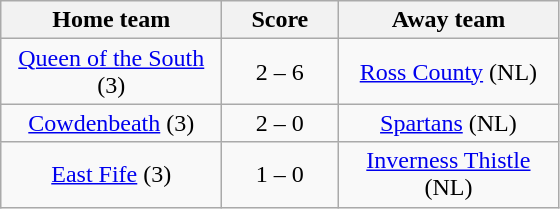<table class="wikitable" style="text-align: center">
<tr>
<th width=140>Home team</th>
<th width=70>Score</th>
<th width=140>Away team</th>
</tr>
<tr>
<td><a href='#'>Queen of the South</a> (3)</td>
<td>2 – 6</td>
<td><a href='#'>Ross County</a> (NL)</td>
</tr>
<tr>
<td><a href='#'>Cowdenbeath</a> (3)</td>
<td>2 – 0</td>
<td><a href='#'>Spartans</a> (NL)</td>
</tr>
<tr>
<td><a href='#'>East Fife</a> (3)</td>
<td>1 – 0</td>
<td><a href='#'>Inverness Thistle</a> (NL)</td>
</tr>
</table>
